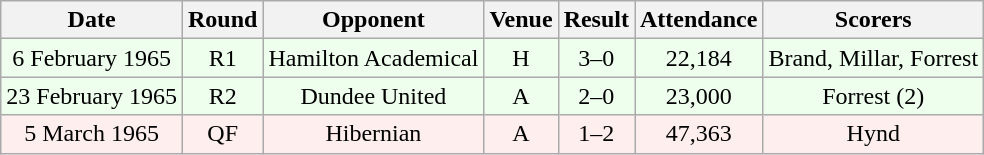<table class="wikitable sortable" style="font-size:100%; text-align:center">
<tr>
<th>Date</th>
<th>Round</th>
<th>Opponent</th>
<th>Venue</th>
<th>Result</th>
<th>Attendance</th>
<th>Scorers</th>
</tr>
<tr bgcolor = "#EEFFEE">
<td>6 February 1965</td>
<td>R1</td>
<td>Hamilton Academical</td>
<td>H</td>
<td>3–0</td>
<td>22,184</td>
<td>Brand, Millar, Forrest</td>
</tr>
<tr bgcolor = "#EEFFEE">
<td>23 February 1965</td>
<td>R2</td>
<td>Dundee United</td>
<td>A</td>
<td>2–0</td>
<td>23,000</td>
<td>Forrest (2)</td>
</tr>
<tr bgcolor = "#FFEEEE">
<td>5 March 1965</td>
<td>QF</td>
<td>Hibernian</td>
<td>A</td>
<td>1–2</td>
<td>47,363</td>
<td>Hynd</td>
</tr>
</table>
